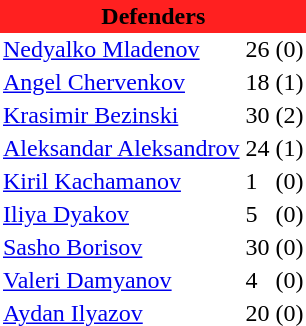<table class="toccolours" border="0" cellpadding="2" cellspacing="0" align="left" style="margin:0.5em;">
<tr>
<th colspan="4" align="center" bgcolor="#FF2020"><span>Defenders</span></th>
</tr>
<tr>
<td> <a href='#'>Nedyalko Mladenov</a></td>
<td>26</td>
<td>(0)</td>
</tr>
<tr>
<td> <a href='#'>Angel Chervenkov</a></td>
<td>18</td>
<td>(1)</td>
</tr>
<tr>
<td> <a href='#'>Krasimir Bezinski</a></td>
<td>30</td>
<td>(2)</td>
</tr>
<tr>
<td> <a href='#'>Aleksandar Aleksandrov</a></td>
<td>24</td>
<td>(1)</td>
</tr>
<tr>
<td> <a href='#'>Kiril Kachamanov</a></td>
<td>1</td>
<td>(0)</td>
</tr>
<tr>
<td> <a href='#'>Iliya Dyakov</a></td>
<td>5</td>
<td>(0)</td>
</tr>
<tr>
<td> <a href='#'>Sasho Borisov</a></td>
<td>30</td>
<td>(0)</td>
</tr>
<tr>
<td> <a href='#'>Valeri Damyanov</a></td>
<td>4</td>
<td>(0)</td>
</tr>
<tr>
<td> <a href='#'>Aydan Ilyazov</a></td>
<td>20</td>
<td>(0)</td>
</tr>
<tr>
</tr>
</table>
